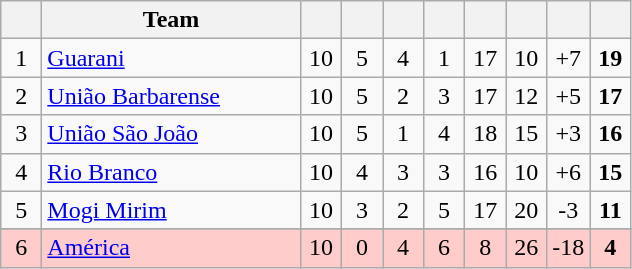<table class="wikitable" style="text-align: center;">
<tr>
<th width=20></th>
<th width=165>Team</th>
<th width=20></th>
<th width=20></th>
<th width=20></th>
<th width=20></th>
<th width=20></th>
<th width=20></th>
<th width=20></th>
<th width=20></th>
</tr>
<tr>
<td>1</td>
<td align=left><a href='#'>Guarani</a></td>
<td>10</td>
<td>5</td>
<td>4</td>
<td>1</td>
<td>17</td>
<td>10</td>
<td>+7</td>
<td><strong>19</strong></td>
</tr>
<tr>
<td>2</td>
<td align=left><a href='#'>União Barbarense</a></td>
<td>10</td>
<td>5</td>
<td>2</td>
<td>3</td>
<td>17</td>
<td>12</td>
<td>+5</td>
<td><strong>17</strong></td>
</tr>
<tr>
<td>3</td>
<td align=left><a href='#'>União São João</a></td>
<td>10</td>
<td>5</td>
<td>1</td>
<td>4</td>
<td>18</td>
<td>15</td>
<td>+3</td>
<td><strong>16</strong></td>
</tr>
<tr>
<td>4</td>
<td align=left><a href='#'>Rio Branco</a></td>
<td>10</td>
<td>4</td>
<td>3</td>
<td>3</td>
<td>16</td>
<td>10</td>
<td>+6</td>
<td><strong>15</strong></td>
</tr>
<tr>
<td>5</td>
<td align=left><a href='#'>Mogi Mirim</a></td>
<td>10</td>
<td>3</td>
<td>2</td>
<td>5</td>
<td>17</td>
<td>20</td>
<td>-3</td>
<td><strong>11</strong></td>
</tr>
<tr>
</tr>
<tr bgcolor="#FFCCCC">
<td>6</td>
<td align=left><a href='#'>América</a></td>
<td>10</td>
<td>0</td>
<td>4</td>
<td>6</td>
<td>8</td>
<td>26</td>
<td>-18</td>
<td><strong>4</strong></td>
</tr>
</table>
